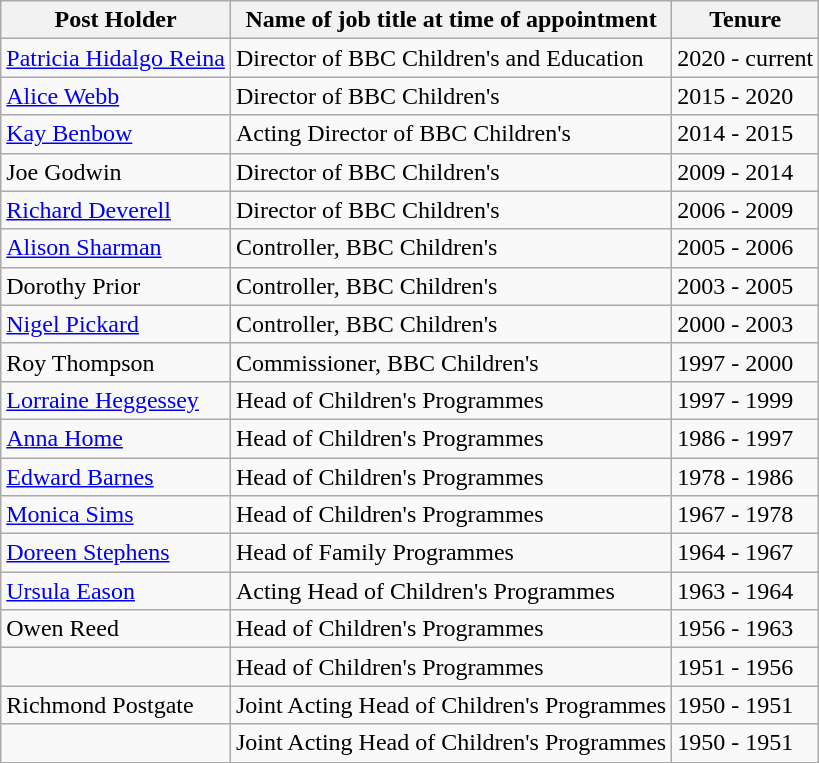<table class="wikitable sortable">
<tr>
<th>Post Holder</th>
<th>Name of job title at time of appointment</th>
<th>Tenure</th>
</tr>
<tr>
<td><a href='#'>Patricia Hidalgo Reina</a></td>
<td>Director of BBC Children's and Education</td>
<td>2020 - current</td>
</tr>
<tr>
<td><a href='#'>Alice Webb</a></td>
<td>Director of BBC Children's</td>
<td>2015 - 2020</td>
</tr>
<tr>
<td><a href='#'>Kay Benbow</a></td>
<td>Acting Director of BBC Children's</td>
<td>2014 - 2015</td>
</tr>
<tr>
<td>Joe Godwin</td>
<td>Director of BBC Children's</td>
<td>2009 - 2014</td>
</tr>
<tr>
<td><a href='#'>Richard Deverell</a></td>
<td>Director of BBC Children's</td>
<td>2006 - 2009</td>
</tr>
<tr>
<td><a href='#'>Alison Sharman</a></td>
<td>Controller, BBC Children's</td>
<td>2005 - 2006</td>
</tr>
<tr>
<td>Dorothy Prior</td>
<td>Controller, BBC Children's</td>
<td>2003 - 2005</td>
</tr>
<tr>
<td><a href='#'>Nigel Pickard</a></td>
<td>Controller, BBC Children's</td>
<td>2000 - 2003</td>
</tr>
<tr>
<td>Roy Thompson</td>
<td>Commissioner, BBC Children's</td>
<td>1997 - 2000</td>
</tr>
<tr>
<td><a href='#'>Lorraine Heggessey</a></td>
<td>Head of Children's Programmes</td>
<td>1997 - 1999</td>
</tr>
<tr>
<td><a href='#'>Anna Home</a></td>
<td>Head of Children's Programmes</td>
<td>1986 - 1997</td>
</tr>
<tr>
<td><a href='#'>Edward Barnes</a></td>
<td>Head of Children's Programmes</td>
<td>1978 - 1986</td>
</tr>
<tr>
<td><a href='#'>Monica Sims</a></td>
<td>Head of Children's Programmes</td>
<td>1967 - 1978</td>
</tr>
<tr>
<td><a href='#'>Doreen Stephens</a></td>
<td>Head of Family Programmes</td>
<td>1964 - 1967</td>
</tr>
<tr>
<td><a href='#'>Ursula Eason</a></td>
<td>Acting Head of Children's Programmes</td>
<td>1963 - 1964</td>
</tr>
<tr>
<td>Owen Reed</td>
<td>Head of Children's Programmes</td>
<td>1956 - 1963</td>
</tr>
<tr>
<td></td>
<td>Head of Children's Programmes</td>
<td>1951 - 1956</td>
</tr>
<tr>
<td>Richmond Postgate</td>
<td>Joint Acting Head of Children's Programmes</td>
<td>1950 - 1951</td>
</tr>
<tr>
<td></td>
<td>Joint Acting Head of Children's Programmes</td>
<td>1950 - 1951</td>
</tr>
</table>
